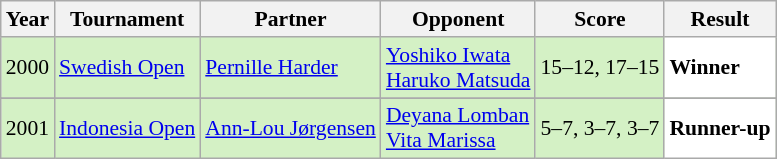<table class="sortable wikitable" style="font-size: 90%;">
<tr>
<th>Year</th>
<th>Tournament</th>
<th>Partner</th>
<th>Opponent</th>
<th>Score</th>
<th>Result</th>
</tr>
<tr style="background:#D4F1C5">
<td align="center">2000</td>
<td align="left"><a href='#'>Swedish Open</a></td>
<td align="left"> <a href='#'>Pernille Harder</a></td>
<td align="left"> <a href='#'>Yoshiko Iwata</a><br> <a href='#'>Haruko Matsuda</a></td>
<td align="left">15–12, 17–15</td>
<td style="text-align:left; background:white"> <strong>Winner</strong></td>
</tr>
<tr>
</tr>
<tr style="background:#D4F1C5">
<td align="center">2001</td>
<td align="left"><a href='#'>Indonesia Open</a></td>
<td align="left"> <a href='#'>Ann-Lou Jørgensen</a></td>
<td align="left"> <a href='#'>Deyana Lomban</a> <br>  <a href='#'>Vita Marissa</a></td>
<td align="left">5–7, 3–7, 3–7</td>
<td style="text-align:left; background:white"> <strong>Runner-up</strong></td>
</tr>
</table>
